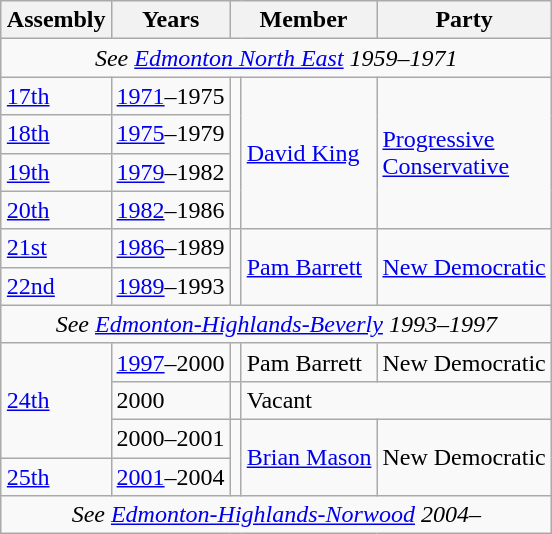<table class="wikitable" align=right>
<tr>
<th>Assembly</th>
<th>Years</th>
<th colspan="2">Member</th>
<th>Party</th>
</tr>
<tr>
<td align="center" colspan=5><em>See <a href='#'>Edmonton North East</a> 1959–1971</em></td>
</tr>
<tr>
<td><a href='#'>17th</a></td>
<td><a href='#'>1971</a>–1975</td>
<td rowspan=4 ></td>
<td rowspan=4><a href='#'>David King</a></td>
<td rowspan=4><a href='#'>Progressive<br>Conservative</a></td>
</tr>
<tr>
<td><a href='#'>18th</a></td>
<td><a href='#'>1975</a>–1979</td>
</tr>
<tr>
<td><a href='#'>19th</a></td>
<td><a href='#'>1979</a>–1982</td>
</tr>
<tr>
<td><a href='#'>20th</a></td>
<td><a href='#'>1982</a>–1986</td>
</tr>
<tr>
<td><a href='#'>21st</a></td>
<td><a href='#'>1986</a>–1989</td>
<td rowspan=2 ></td>
<td rowspan=2><a href='#'>Pam Barrett</a></td>
<td rowspan=2><a href='#'>New Democratic</a></td>
</tr>
<tr>
<td><a href='#'>22nd</a></td>
<td><a href='#'>1989</a>–1993</td>
</tr>
<tr>
<td align="center" colspan=5><em>See <a href='#'>Edmonton-Highlands-Beverly</a> 1993–1997</em></td>
</tr>
<tr>
<td rowspan=3><a href='#'>24th</a></td>
<td><a href='#'>1997</a>–2000</td>
<td></td>
<td>Pam Barrett</td>
<td>New Democratic</td>
</tr>
<tr>
<td>2000</td>
<td></td>
<td colspan=2>Vacant</td>
</tr>
<tr>
<td>2000–2001</td>
<td rowspan=2 ></td>
<td rowspan=2><a href='#'>Brian Mason</a></td>
<td rowspan=2>New Democratic</td>
</tr>
<tr>
<td><a href='#'>25th</a></td>
<td><a href='#'>2001</a>–2004</td>
</tr>
<tr>
<td align="center" colspan=5><em>See <a href='#'>Edmonton-Highlands-Norwood</a> 2004–</em></td>
</tr>
</table>
